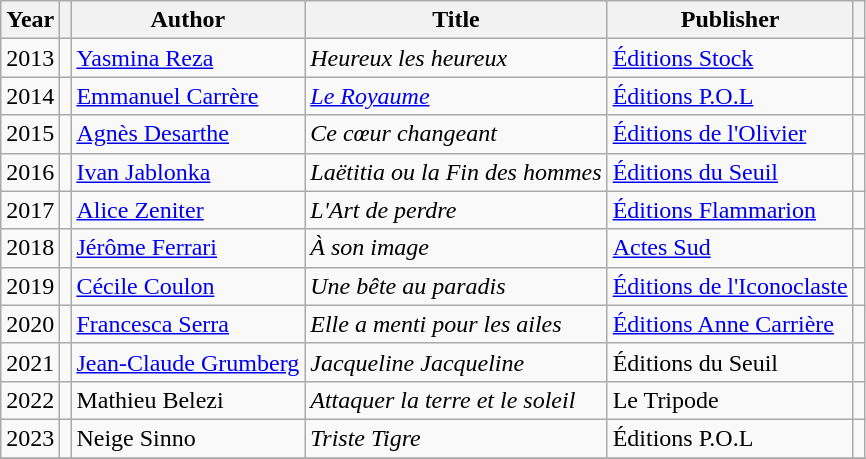<table class="wikitable sortable plainrowheaders">
<tr>
<th scope="col">Year</th>
<th scope="col"></th>
<th scope="col">Author</th>
<th scope="col">Title</th>
<th scope="col">Publisher</th>
<th scope="col" class="unsortable"></th>
</tr>
<tr>
<td>2013</td>
<td></td>
<td><a href='#'>Yasmina Reza</a></td>
<td><em>Heureux les heureux</em></td>
<td><a href='#'>Éditions Stock</a></td>
<td></td>
</tr>
<tr>
<td>2014</td>
<td></td>
<td><a href='#'>Emmanuel Carrère</a></td>
<td><em><a href='#'>Le Royaume</a></em></td>
<td><a href='#'>Éditions P.O.L</a></td>
<td></td>
</tr>
<tr>
<td>2015</td>
<td></td>
<td><a href='#'>Agnès Desarthe</a></td>
<td><em>Ce cœur changeant</em></td>
<td><a href='#'>Éditions de l'Olivier</a></td>
<td></td>
</tr>
<tr>
<td>2016</td>
<td></td>
<td><a href='#'>Ivan Jablonka</a></td>
<td><em>Laëtitia ou la Fin des hommes</em></td>
<td><a href='#'>Éditions du Seuil</a></td>
<td></td>
</tr>
<tr>
<td>2017</td>
<td></td>
<td><a href='#'>Alice Zeniter</a></td>
<td><em>L'Art de perdre</em></td>
<td><a href='#'>Éditions Flammarion</a></td>
<td></td>
</tr>
<tr>
<td>2018</td>
<td></td>
<td><a href='#'>Jérôme Ferrari</a></td>
<td><em>À son image</em></td>
<td><a href='#'>Actes Sud</a></td>
<td></td>
</tr>
<tr>
<td>2019</td>
<td></td>
<td><a href='#'>Cécile Coulon</a></td>
<td><em>Une bête au paradis</em></td>
<td><a href='#'>Éditions de l'Iconoclaste</a></td>
<td></td>
</tr>
<tr>
<td>2020</td>
<td></td>
<td><a href='#'>Francesca Serra</a></td>
<td><em>Elle a menti pour les ailes</em></td>
<td><a href='#'>Éditions Anne Carrière</a></td>
<td></td>
</tr>
<tr>
<td>2021</td>
<td></td>
<td><a href='#'>Jean-Claude Grumberg</a></td>
<td><em>Jacqueline Jacqueline</em></td>
<td>Éditions du Seuil</td>
<td></td>
</tr>
<tr>
<td>2022</td>
<td></td>
<td>Mathieu Belezi</td>
<td><em>Attaquer la terre et le soleil</em></td>
<td>Le Tripode</td>
<td></td>
</tr>
<tr>
<td>2023</td>
<td></td>
<td>Neige Sinno</td>
<td><em>Triste Tigre</em></td>
<td>Éditions P.O.L</td>
<td></td>
</tr>
<tr>
</tr>
</table>
